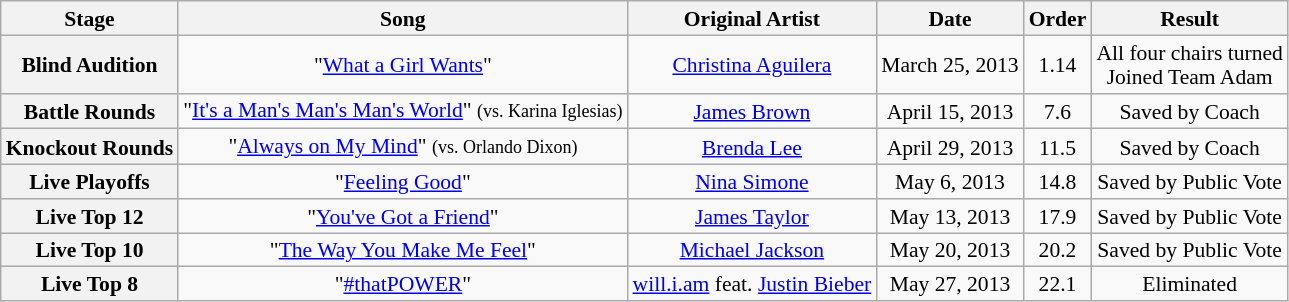<table class="wikitable" style="text-align:center; font-size:90%; line-height:16px;">
<tr>
<th scope="col">Stage</th>
<th scope="col">Song</th>
<th scope="col">Original Artist</th>
<th scope="col">Date</th>
<th scope="col">Order</th>
<th scope="col">Result</th>
</tr>
<tr>
<th scope="row">Blind Audition</th>
<td>"<a href='#'>What a Girl Wants</a>"</td>
<td><a href='#'>Christina Aguilera</a></td>
<td>March 25, 2013</td>
<td>1.14</td>
<td>All four chairs turned<br>Joined Team Adam</td>
</tr>
<tr>
<th scope="row">Battle Rounds</th>
<td>"<a href='#'>It's a Man's Man's Man's World</a>" <small>(vs. Karina Iglesias)</small></td>
<td><a href='#'>James Brown</a></td>
<td>April 15, 2013</td>
<td>7.6</td>
<td>Saved by Coach</td>
</tr>
<tr>
<th scope="row">Knockout Rounds</th>
<td>"<a href='#'>Always on My Mind</a>" <small>(vs. Orlando Dixon)</small></td>
<td><a href='#'>Brenda Lee</a></td>
<td>April 29, 2013</td>
<td>11.5</td>
<td>Saved by Coach</td>
</tr>
<tr>
<th scope="row">Live Playoffs</th>
<td>"<a href='#'>Feeling Good</a>"</td>
<td><a href='#'>Nina Simone</a></td>
<td>May 6, 2013</td>
<td>14.8</td>
<td>Saved by Public Vote</td>
</tr>
<tr>
<th scope="row">Live Top 12</th>
<td>"<a href='#'>You've Got a Friend</a>"</td>
<td><a href='#'>James Taylor</a></td>
<td>May 13, 2013</td>
<td>17.9</td>
<td>Saved by Public Vote</td>
</tr>
<tr>
<th scope="row">Live Top 10</th>
<td>"<a href='#'>The Way You Make Me Feel</a>"</td>
<td><a href='#'>Michael Jackson</a></td>
<td>May 20, 2013</td>
<td>20.2</td>
<td>Saved by Public Vote</td>
</tr>
<tr>
<th scope="row">Live Top 8</th>
<td>"<a href='#'>#thatPOWER</a>"</td>
<td><a href='#'>will.i.am</a> feat. <a href='#'>Justin Bieber</a></td>
<td>May 27, 2013</td>
<td>22.1</td>
<td>Eliminated</td>
</tr>
</table>
